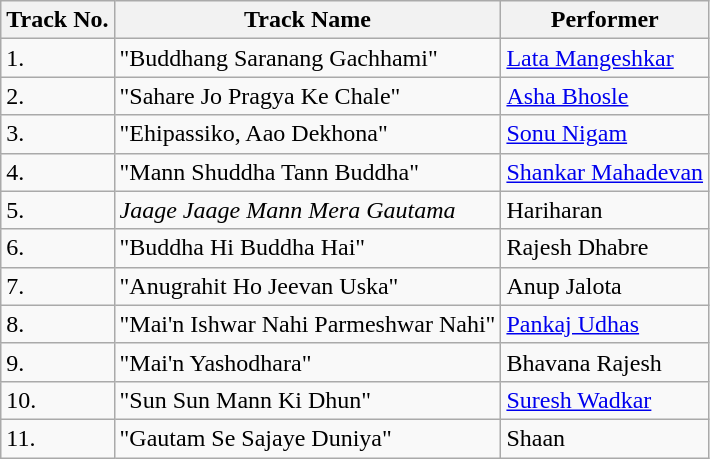<table class="wikitable sortable">
<tr>
<th>Track No.</th>
<th>Track Name</th>
<th>Performer</th>
</tr>
<tr>
<td>1.</td>
<td>"Buddhang Saranang Gachhami"</td>
<td><a href='#'>Lata Mangeshkar</a></td>
</tr>
<tr>
<td>2.</td>
<td>"Sahare Jo Pragya Ke Chale"</td>
<td><a href='#'>Asha Bhosle</a></td>
</tr>
<tr>
<td>3.</td>
<td>"Ehipassiko, Aao Dekhona"</td>
<td><a href='#'>Sonu Nigam</a></td>
</tr>
<tr>
<td>4.</td>
<td>"Mann Shuddha Tann Buddha"</td>
<td><a href='#'>Shankar Mahadevan</a></td>
</tr>
<tr>
<td>5.</td>
<td><em>Jaage Jaage Mann Mera Gautama</em></td>
<td>Hariharan</td>
</tr>
<tr>
<td>6.</td>
<td>"Buddha Hi Buddha Hai"</td>
<td>Rajesh Dhabre</td>
</tr>
<tr>
<td>7.</td>
<td>"Anugrahit Ho Jeevan Uska"</td>
<td>Anup Jalota</td>
</tr>
<tr>
<td>8.</td>
<td>"Mai'n Ishwar Nahi Parmeshwar Nahi"</td>
<td><a href='#'>Pankaj Udhas</a></td>
</tr>
<tr>
<td>9.</td>
<td>"Mai'n Yashodhara"</td>
<td>Bhavana Rajesh</td>
</tr>
<tr>
<td>10.</td>
<td>"Sun Sun Mann Ki Dhun"</td>
<td><a href='#'>Suresh Wadkar</a></td>
</tr>
<tr>
<td>11.</td>
<td>"Gautam Se Sajaye Duniya"</td>
<td>Shaan</td>
</tr>
</table>
